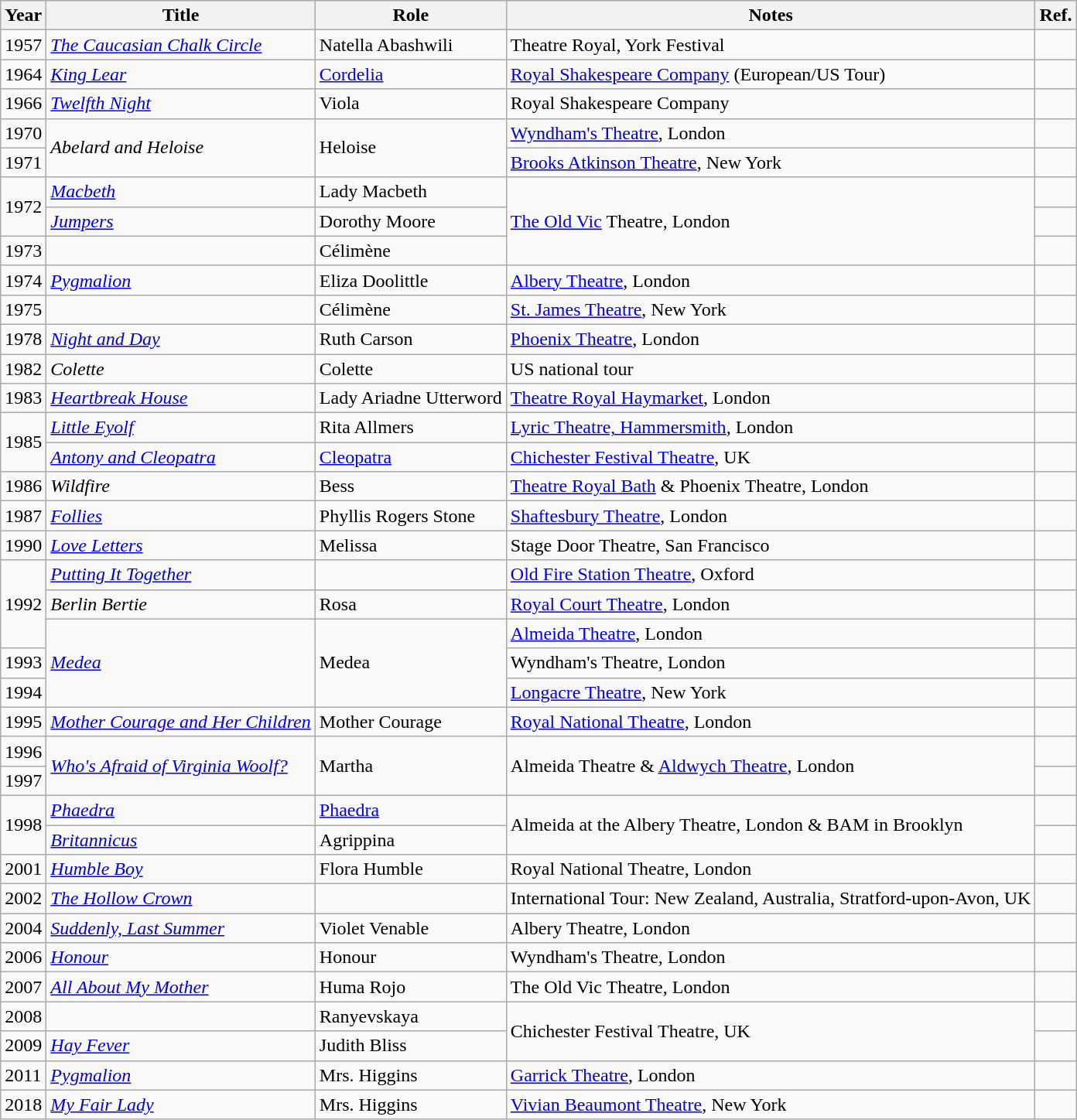<table class="wikitable sortable">
<tr>
<th>Year</th>
<th>Title</th>
<th>Role</th>
<th class="unsortable">Notes</th>
<th>Ref.</th>
</tr>
<tr>
<td>1957</td>
<td><em><a href='#'>The Caucasian Chalk Circle</a></em></td>
<td>Natella Abashwili</td>
<td>Theatre Royal, York Festival</td>
<td></td>
</tr>
<tr>
<td>1964</td>
<td><em><a href='#'>King Lear</a></em></td>
<td><a href='#'>Cordelia</a></td>
<td><a href='#'>Royal Shakespeare Company</a> (European/US Tour)</td>
<td></td>
</tr>
<tr>
<td>1966</td>
<td><em><a href='#'>Twelfth Night</a></em></td>
<td>Viola</td>
<td>Royal Shakespeare Company</td>
<td></td>
</tr>
<tr>
<td>1970</td>
<td rowspan="2"><em>Abelard and Heloise</em></td>
<td rowspan="2">Heloise</td>
<td><a href='#'>Wyndham's Theatre</a>, London</td>
<td></td>
</tr>
<tr>
<td>1971</td>
<td><a href='#'>Brooks Atkinson Theatre</a>, New York</td>
<td></td>
</tr>
<tr>
<td rowspan="2">1972</td>
<td><em><a href='#'>Macbeth</a></em></td>
<td>Lady Macbeth</td>
<td rowspan="3"><a href='#'>The Old Vic</a> Theatre, London</td>
<td></td>
</tr>
<tr>
<td><em><a href='#'>Jumpers</a></em></td>
<td>Dorothy Moore</td>
<td></td>
</tr>
<tr>
<td>1973</td>
<td><em></em></td>
<td>Célimène</td>
<td></td>
</tr>
<tr>
<td>1974</td>
<td><em><a href='#'>Pygmalion</a></em></td>
<td>Eliza Doolittle</td>
<td><a href='#'>Albery Theatre</a>, London</td>
<td></td>
</tr>
<tr>
<td>1975</td>
<td><em></em></td>
<td>Célimène</td>
<td><a href='#'>St. James Theatre</a>, New York</td>
<td></td>
</tr>
<tr>
<td>1978</td>
<td><em><a href='#'>Night and Day</a></em></td>
<td>Ruth Carson</td>
<td><a href='#'>Phoenix Theatre</a>, London</td>
<td></td>
</tr>
<tr>
<td>1982</td>
<td><em>Colette</em></td>
<td>Colette</td>
<td>US national tour</td>
<td></td>
</tr>
<tr>
<td>1983</td>
<td><em><a href='#'>Heartbreak House</a></em></td>
<td>Lady Ariadne Utterword</td>
<td><a href='#'>Theatre Royal Haymarket</a>, London</td>
<td></td>
</tr>
<tr>
<td rowspan="2">1985</td>
<td><em><a href='#'>Little Eyolf</a></em></td>
<td>Rita Allmers</td>
<td><a href='#'>Lyric Theatre, Hammersmith</a>, London</td>
<td></td>
</tr>
<tr>
<td><em><a href='#'>Antony and Cleopatra</a></em></td>
<td><a href='#'>Cleopatra</a></td>
<td><a href='#'>Chichester Festival Theatre</a>, UK</td>
<td></td>
</tr>
<tr>
<td>1986</td>
<td><em>Wildfire</em></td>
<td>Bess</td>
<td><a href='#'>Theatre Royal Bath</a> & Phoenix Theatre, London</td>
<td></td>
</tr>
<tr>
<td>1987</td>
<td><em><a href='#'>Follies</a></em></td>
<td>Phyllis Rogers Stone</td>
<td><a href='#'>Shaftesbury Theatre</a>, London</td>
<td></td>
</tr>
<tr>
<td>1990</td>
<td><em><a href='#'>Love Letters</a></em></td>
<td>Melissa</td>
<td>Stage Door Theatre, San Francisco</td>
<td></td>
</tr>
<tr>
<td rowspan="3">1992</td>
<td><em><a href='#'>Putting It Together</a></em></td>
<td></td>
<td><a href='#'>Old Fire Station Theatre</a>, Oxford</td>
<td></td>
</tr>
<tr>
<td><em>Berlin Bertie</em></td>
<td>Rosa</td>
<td><a href='#'>Royal Court Theatre</a>, London</td>
<td></td>
</tr>
<tr>
<td rowspan="3"><em><a href='#'>Medea</a></em></td>
<td rowspan="3">Medea</td>
<td><a href='#'>Almeida Theatre</a>, London</td>
<td></td>
</tr>
<tr>
<td>1993</td>
<td>Wyndham's Theatre, London</td>
<td></td>
</tr>
<tr>
<td>1994</td>
<td><a href='#'>Longacre Theatre</a>, New York</td>
<td></td>
</tr>
<tr>
<td>1995</td>
<td><em><a href='#'>Mother Courage and Her Children</a></em></td>
<td>Mother Courage</td>
<td><a href='#'>Royal National Theatre</a>, London</td>
<td></td>
</tr>
<tr>
<td>1996</td>
<td rowspan="2"><em><a href='#'>Who's Afraid of Virginia Woolf?</a></em></td>
<td rowspan="2">Martha</td>
<td rowspan="2">Almeida Theatre & <a href='#'>Aldwych Theatre</a>, London</td>
<td></td>
</tr>
<tr>
<td>1997</td>
<td></td>
</tr>
<tr>
<td rowspan="2">1998</td>
<td><em><a href='#'>Phaedra</a></em></td>
<td><a href='#'>Phaedra</a></td>
<td rowspan="2">Almeida at the Albery Theatre, London & BAM in Brooklyn</td>
<td></td>
</tr>
<tr>
<td><em><a href='#'>Britannicus</a></em></td>
<td>Agrippina</td>
<td></td>
</tr>
<tr>
<td>2001</td>
<td><em><a href='#'>Humble Boy</a></em></td>
<td>Flora Humble</td>
<td>Royal National Theatre, London</td>
<td></td>
</tr>
<tr>
<td>2002</td>
<td><em><a href='#'>The Hollow Crown</a></em></td>
<td></td>
<td>International Tour: New Zealand, Australia, Stratford-upon-Avon, UK</td>
<td></td>
</tr>
<tr>
<td>2004</td>
<td><em><a href='#'>Suddenly, Last Summer</a></em></td>
<td>Violet Venable</td>
<td>Albery Theatre, London</td>
<td></td>
</tr>
<tr>
<td>2006</td>
<td><em><a href='#'>Honour</a></em></td>
<td>Honour</td>
<td>Wyndham's Theatre, London</td>
<td></td>
</tr>
<tr>
<td>2007</td>
<td><em><a href='#'>All About My Mother</a></em></td>
<td>Huma Rojo</td>
<td>The Old Vic Theatre, London</td>
<td></td>
</tr>
<tr>
<td>2008</td>
<td><em></em></td>
<td>Ranyevskaya</td>
<td rowspan="2">Chichester Festival Theatre, UK</td>
<td></td>
</tr>
<tr>
<td>2009</td>
<td><em><a href='#'>Hay Fever</a></em></td>
<td>Judith Bliss</td>
<td></td>
</tr>
<tr>
<td>2011</td>
<td><em><a href='#'>Pygmalion</a></em></td>
<td>Mrs. Higgins</td>
<td><a href='#'>Garrick Theatre</a>, London</td>
<td></td>
</tr>
<tr>
<td>2018</td>
<td><em><a href='#'>My Fair Lady</a></em></td>
<td>Mrs. Higgins</td>
<td><a href='#'>Vivian Beaumont Theatre</a>, New York</td>
<td></td>
</tr>
</table>
